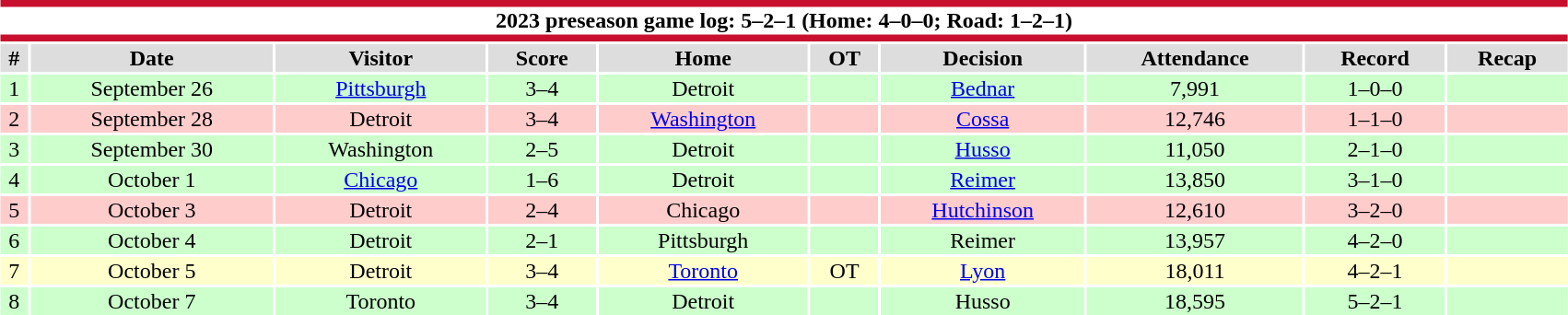<table class="toccolours collapsible collapsed" style="width:90%; clear:both; margin:1.5em auto; text-align:center;">
<tr>
<th colspan=10 style="background:#fff; border-top:#C8102E 5px solid; border-bottom:#C8102E 5px solid;">2023 preseason game log: 5–2–1 (Home: 4–0–0; Road: 1–2–1)</th>
</tr>
<tr style="background:#ddd;">
<th>#</th>
<th>Date</th>
<th>Visitor</th>
<th>Score</th>
<th>Home</th>
<th>OT</th>
<th>Decision</th>
<th>Attendance</th>
<th>Record</th>
<th>Recap</th>
</tr>
<tr style="background:#cfc;">
<td>1</td>
<td>September 26</td>
<td><a href='#'>Pittsburgh</a></td>
<td>3–4</td>
<td>Detroit</td>
<td></td>
<td><a href='#'>Bednar</a></td>
<td>7,991</td>
<td>1–0–0</td>
<td></td>
</tr>
<tr style="background:#fcc;">
<td>2</td>
<td>September 28</td>
<td>Detroit</td>
<td>3–4</td>
<td><a href='#'>Washington</a></td>
<td></td>
<td><a href='#'>Cossa</a></td>
<td>12,746</td>
<td>1–1–0</td>
<td></td>
</tr>
<tr style="background:#cfc;">
<td>3</td>
<td>September 30</td>
<td>Washington</td>
<td>2–5</td>
<td>Detroit</td>
<td></td>
<td><a href='#'>Husso</a></td>
<td>11,050</td>
<td>2–1–0</td>
<td></td>
</tr>
<tr style="background:#cfc;">
<td>4</td>
<td>October 1</td>
<td><a href='#'>Chicago</a></td>
<td>1–6</td>
<td>Detroit</td>
<td></td>
<td><a href='#'>Reimer</a></td>
<td>13,850</td>
<td>3–1–0</td>
<td></td>
</tr>
<tr style="background:#fcc;">
<td>5</td>
<td>October 3</td>
<td>Detroit</td>
<td>2–4</td>
<td>Chicago</td>
<td></td>
<td><a href='#'>Hutchinson</a></td>
<td>12,610</td>
<td>3–2–0</td>
<td></td>
</tr>
<tr style="background:#cfc;">
<td>6</td>
<td>October 4</td>
<td>Detroit</td>
<td>2–1</td>
<td>Pittsburgh</td>
<td></td>
<td>Reimer</td>
<td>13,957</td>
<td>4–2–0</td>
<td></td>
</tr>
<tr style="background:#ffc;">
<td>7</td>
<td>October 5</td>
<td>Detroit</td>
<td>3–4</td>
<td><a href='#'>Toronto</a></td>
<td>OT</td>
<td><a href='#'>Lyon</a></td>
<td>18,011</td>
<td>4–2–1</td>
<td></td>
</tr>
<tr style="background:#cfc;">
<td>8</td>
<td>October 7</td>
<td>Toronto</td>
<td>3–4</td>
<td>Detroit</td>
<td></td>
<td>Husso</td>
<td>18,595</td>
<td>5–2–1</td>
<td></td>
</tr>
</table>
